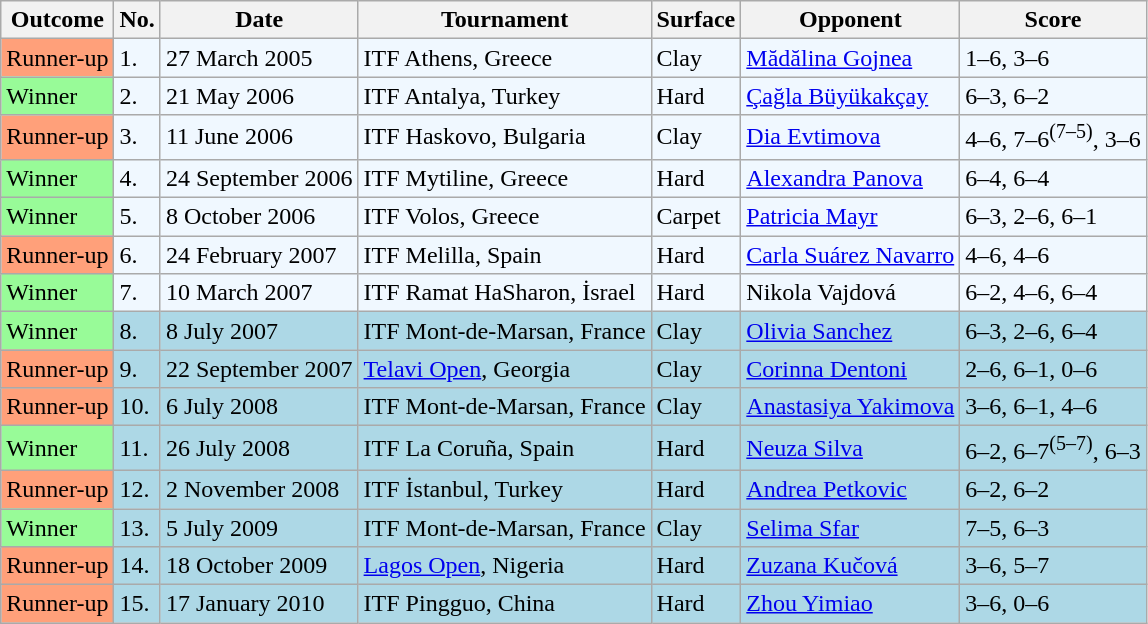<table class="sortable wikitable">
<tr>
<th>Outcome</th>
<th>No.</th>
<th>Date</th>
<th>Tournament</th>
<th>Surface</th>
<th>Opponent</th>
<th class="unsortable">Score</th>
</tr>
<tr bgcolor="#f0f8ff">
<td bgcolor=FFA07A>Runner-up</td>
<td>1.</td>
<td>27 March 2005</td>
<td>ITF Athens, Greece</td>
<td>Clay</td>
<td> <a href='#'>Mădălina Gojnea</a></td>
<td>1–6, 3–6</td>
</tr>
<tr bgcolor="#f0f8ff">
<td style="background:#98fb98;">Winner</td>
<td>2.</td>
<td>21 May 2006</td>
<td>ITF Antalya, Turkey</td>
<td>Hard</td>
<td> <a href='#'>Çağla Büyükakçay</a></td>
<td>6–3, 6–2</td>
</tr>
<tr bgcolor="#f0f8ff">
<td bgcolor=FFA07A>Runner-up</td>
<td>3.</td>
<td>11 June 2006</td>
<td>ITF Haskovo, Bulgaria</td>
<td>Clay</td>
<td> <a href='#'>Dia Evtimova</a></td>
<td>4–6, 7–6<sup>(7–5)</sup>, 3–6</td>
</tr>
<tr bgcolor="#f0f8ff">
<td style="background:#98fb98;">Winner</td>
<td>4.</td>
<td>24 September 2006</td>
<td>ITF Mytiline, Greece</td>
<td>Hard</td>
<td> <a href='#'>Alexandra Panova</a></td>
<td>6–4, 6–4</td>
</tr>
<tr bgcolor="#f0f8ff">
<td style="background:#98fb98;">Winner</td>
<td>5.</td>
<td>8 October 2006</td>
<td>ITF Volos, Greece</td>
<td>Carpet</td>
<td> <a href='#'>Patricia Mayr</a></td>
<td>6–3, 2–6, 6–1</td>
</tr>
<tr bgcolor="#f0f8ff">
<td bgcolor=FFA07A>Runner-up</td>
<td>6.</td>
<td>24 February 2007</td>
<td>ITF Melilla, Spain</td>
<td>Hard</td>
<td> <a href='#'>Carla Suárez Navarro</a></td>
<td>4–6, 4–6</td>
</tr>
<tr bgcolor="#f0f8ff">
<td style="background:#98fb98;">Winner</td>
<td>7.</td>
<td>10 March 2007</td>
<td>ITF Ramat HaSharon, İsrael</td>
<td>Hard</td>
<td> Nikola Vajdová</td>
<td>6–2, 4–6, 6–4</td>
</tr>
<tr bgcolor="lightblue">
<td style="background:#98fb98;">Winner</td>
<td>8.</td>
<td>8 July 2007</td>
<td>ITF Mont-de-Marsan, France</td>
<td>Clay</td>
<td> <a href='#'>Olivia Sanchez</a></td>
<td>6–3, 2–6, 6–4</td>
</tr>
<tr bgcolor="lightblue">
<td bgcolor=FFA07A>Runner-up</td>
<td>9.</td>
<td>22 September 2007</td>
<td><a href='#'>Telavi Open</a>, Georgia</td>
<td>Clay</td>
<td> <a href='#'>Corinna Dentoni</a></td>
<td>2–6, 6–1, 0–6</td>
</tr>
<tr bgcolor="lightblue">
<td bgcolor=FFA07A>Runner-up</td>
<td>10.</td>
<td>6 July 2008</td>
<td>ITF Mont-de-Marsan, France</td>
<td>Clay</td>
<td> <a href='#'>Anastasiya Yakimova</a></td>
<td>3–6, 6–1, 4–6</td>
</tr>
<tr bgcolor="lightblue">
<td style="background:#98fb98;">Winner</td>
<td>11.</td>
<td>26 July 2008</td>
<td>ITF La Coruña, Spain</td>
<td>Hard</td>
<td> <a href='#'>Neuza Silva</a></td>
<td>6–2, 6–7<sup>(5–7)</sup>, 6–3</td>
</tr>
<tr bgcolor="lightblue">
<td bgcolor=FFA07A>Runner-up</td>
<td>12.</td>
<td>2 November 2008</td>
<td>ITF İstanbul, Turkey</td>
<td>Hard</td>
<td> <a href='#'>Andrea Petkovic</a></td>
<td>6–2, 6–2</td>
</tr>
<tr bgcolor="lightblue">
<td style="background:#98fb98;">Winner</td>
<td>13.</td>
<td>5 July 2009</td>
<td>ITF Mont-de-Marsan, France</td>
<td>Clay</td>
<td> <a href='#'>Selima Sfar</a></td>
<td>7–5, 6–3</td>
</tr>
<tr bgcolor="lightblue">
<td bgcolor=FFA07A>Runner-up</td>
<td>14.</td>
<td>18 October 2009</td>
<td><a href='#'>Lagos Open</a>, Nigeria</td>
<td>Hard</td>
<td> <a href='#'>Zuzana Kučová</a></td>
<td>3–6, 5–7</td>
</tr>
<tr bgcolor="lightblue">
<td bgcolor=FFA07A>Runner-up</td>
<td>15.</td>
<td>17 January 2010</td>
<td>ITF Pingguo, China</td>
<td>Hard</td>
<td> <a href='#'>Zhou Yimiao</a></td>
<td>3–6, 0–6</td>
</tr>
</table>
